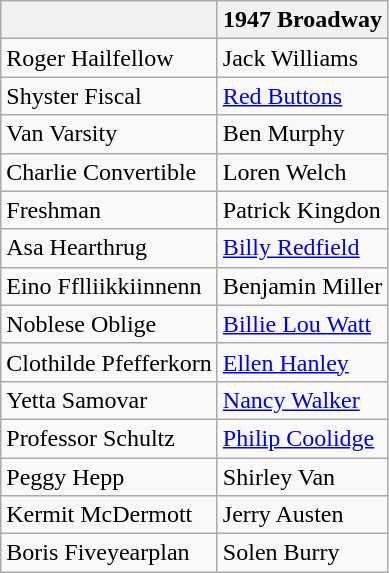<table class="wikitable">
<tr>
<th></th>
<th>1947 Broadway</th>
</tr>
<tr>
<td>Roger Hailfellow</td>
<td>Jack Williams</td>
</tr>
<tr>
<td>Shyster Fiscal</td>
<td><a href='#'>Red Buttons</a></td>
</tr>
<tr>
<td>Van Varsity</td>
<td>Ben Murphy</td>
</tr>
<tr>
<td>Charlie Convertible</td>
<td>Loren Welch</td>
</tr>
<tr>
<td>Freshman</td>
<td>Patrick Kingdon</td>
</tr>
<tr>
<td>Asa Hearthrug</td>
<td><a href='#'>Billy Redfield</a></td>
</tr>
<tr>
<td>Eino Fflliikkiinnenn</td>
<td>Benjamin Miller</td>
</tr>
<tr>
<td>Noblese Oblige</td>
<td><a href='#'>Billie Lou Watt</a></td>
</tr>
<tr>
<td>Clothilde Pfefferkorn</td>
<td><a href='#'>Ellen Hanley</a></td>
</tr>
<tr>
<td>Yetta Samovar</td>
<td><a href='#'>Nancy Walker</a></td>
</tr>
<tr>
<td>Professor Schultz</td>
<td><a href='#'>Philip Coolidge</a></td>
</tr>
<tr>
<td>Peggy Hepp</td>
<td>Shirley Van</td>
</tr>
<tr>
<td>Kermit McDermott</td>
<td>Jerry Austen</td>
</tr>
<tr>
<td>Boris Fiveyearplan</td>
<td>Solen Burry</td>
</tr>
</table>
